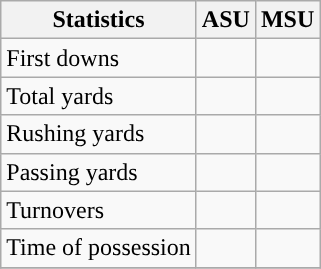<table class="wikitable" style="float: left;">
<tr>
<th>Statistics</th>
<th>ASU</th>
<th>MSU</th>
</tr>
<tr>
<td>First downs</td>
<td></td>
<td></td>
</tr>
<tr>
<td>Total yards</td>
<td></td>
<td></td>
</tr>
<tr>
<td>Rushing yards</td>
<td></td>
<td></td>
</tr>
<tr>
<td>Passing yards</td>
<td></td>
<td></td>
</tr>
<tr>
<td>Turnovers</td>
<td></td>
<td></td>
</tr>
<tr>
<td>Time of possession</td>
<td></td>
<td></td>
</tr>
<tr>
</tr>
</table>
